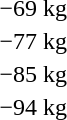<table>
<tr>
<td>−69 kg<br></td>
<td></td>
<td></td>
<td></td>
</tr>
<tr>
<td>−77 kg<br></td>
<td></td>
<td></td>
<td></td>
</tr>
<tr>
<td>−85 kg<br></td>
<td></td>
<td></td>
<td></td>
</tr>
<tr>
<td>−94 kg<br></td>
<td></td>
<td></td>
<td></td>
</tr>
</table>
